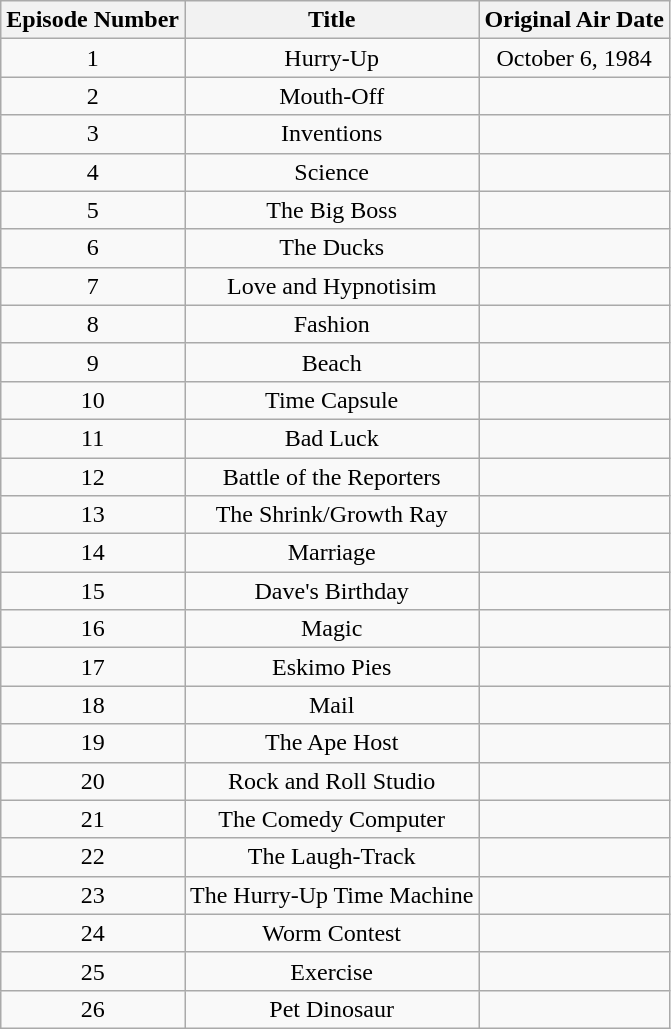<table class="wikitable" Style="text-align:center">
<tr>
<th>Episode Number</th>
<th>Title</th>
<th>Original Air Date</th>
</tr>
<tr>
<td>1</td>
<td>Hurry-Up</td>
<td>October 6, 1984</td>
</tr>
<tr>
<td>2</td>
<td>Mouth-Off</td>
<td></td>
</tr>
<tr>
<td>3</td>
<td>Inventions</td>
<td></td>
</tr>
<tr>
<td>4</td>
<td>Science</td>
<td></td>
</tr>
<tr>
<td>5</td>
<td>The Big Boss</td>
<td></td>
</tr>
<tr>
<td>6</td>
<td>The Ducks</td>
<td></td>
</tr>
<tr>
<td>7</td>
<td>Love and Hypnotisim</td>
<td></td>
</tr>
<tr>
<td>8</td>
<td>Fashion</td>
<td></td>
</tr>
<tr>
<td>9</td>
<td>Beach</td>
<td></td>
</tr>
<tr>
<td>10</td>
<td>Time Capsule</td>
<td></td>
</tr>
<tr>
<td>11</td>
<td>Bad Luck</td>
<td></td>
</tr>
<tr>
<td>12</td>
<td>Battle of the Reporters</td>
<td></td>
</tr>
<tr>
<td>13</td>
<td>The Shrink/Growth Ray</td>
<td></td>
</tr>
<tr>
<td>14</td>
<td>Marriage</td>
<td></td>
</tr>
<tr>
<td>15</td>
<td>Dave's Birthday</td>
<td></td>
</tr>
<tr>
<td>16</td>
<td>Magic</td>
<td></td>
</tr>
<tr>
<td>17</td>
<td>Eskimo Pies</td>
<td></td>
</tr>
<tr>
<td>18</td>
<td>Mail</td>
<td></td>
</tr>
<tr>
<td>19</td>
<td>The Ape Host</td>
<td></td>
</tr>
<tr>
<td>20</td>
<td>Rock and Roll Studio</td>
<td></td>
</tr>
<tr>
<td>21</td>
<td>The Comedy Computer</td>
<td></td>
</tr>
<tr>
<td>22</td>
<td>The Laugh-Track</td>
<td></td>
</tr>
<tr>
<td>23</td>
<td>The Hurry-Up Time Machine</td>
<td></td>
</tr>
<tr>
<td>24</td>
<td>Worm Contest</td>
<td></td>
</tr>
<tr>
<td>25</td>
<td>Exercise</td>
<td></td>
</tr>
<tr>
<td>26</td>
<td>Pet Dinosaur</td>
<td></td>
</tr>
</table>
